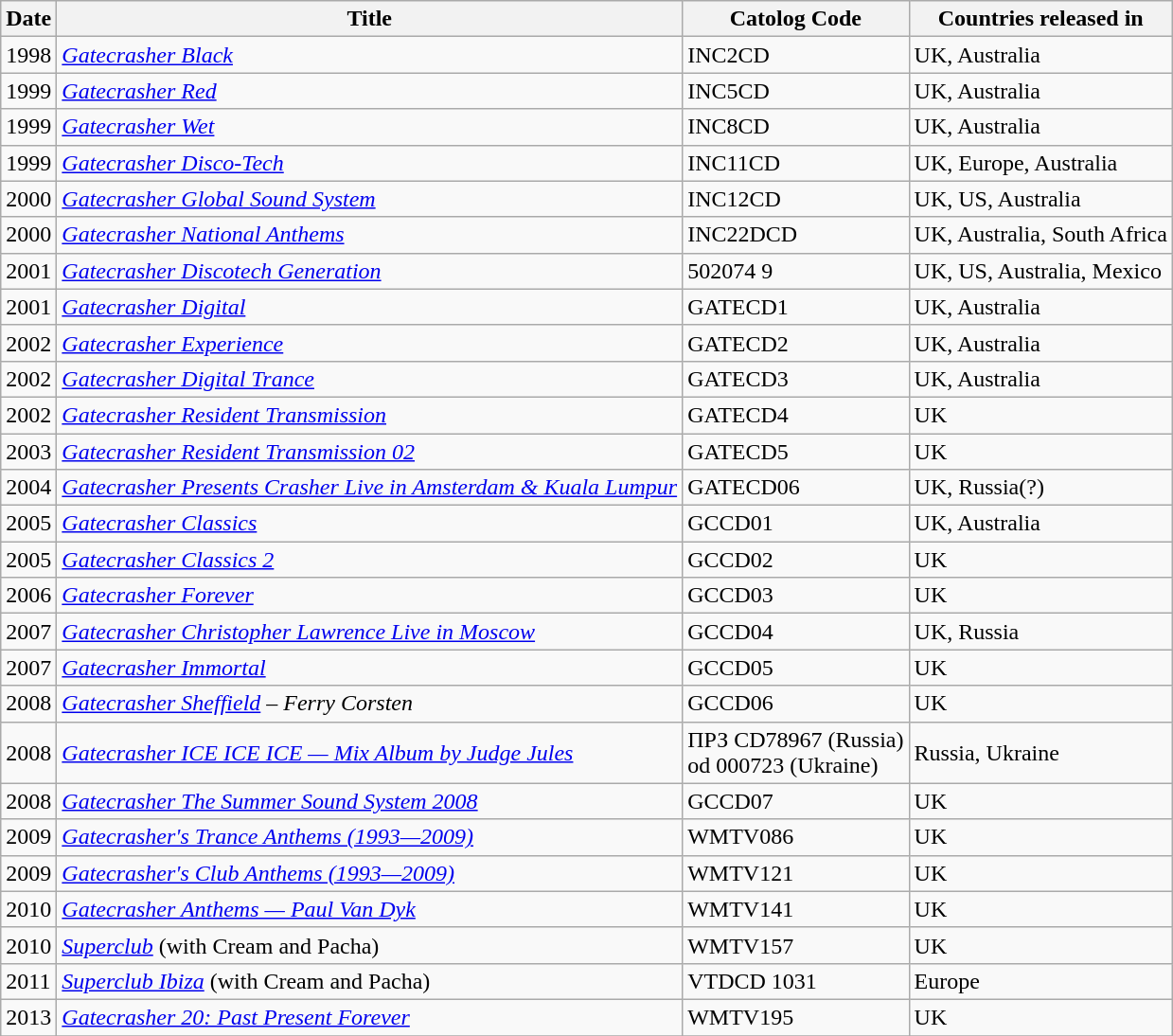<table class="wikitable">
<tr>
<th>Date</th>
<th>Title</th>
<th>Catolog Code</th>
<th>Countries released in</th>
</tr>
<tr>
<td>1998</td>
<td><em><a href='#'>Gatecrasher Black</a></em></td>
<td>INC2CD</td>
<td>UK, Australia</td>
</tr>
<tr>
<td>1999</td>
<td><em><a href='#'>Gatecrasher Red</a></em></td>
<td>INC5CD</td>
<td>UK, Australia</td>
</tr>
<tr>
<td>1999</td>
<td><em><a href='#'>Gatecrasher Wet</a></em></td>
<td>INC8CD</td>
<td>UK, Australia</td>
</tr>
<tr>
<td>1999</td>
<td><em><a href='#'>Gatecrasher Disco-Tech</a></em></td>
<td>INC11CD</td>
<td>UK, Europe, Australia</td>
</tr>
<tr>
<td>2000</td>
<td><em><a href='#'>Gatecrasher Global Sound System</a></em></td>
<td>INC12CD</td>
<td>UK, US, Australia</td>
</tr>
<tr>
<td>2000</td>
<td><em><a href='#'>Gatecrasher National Anthems</a></em></td>
<td>INC22DCD</td>
<td>UK, Australia, South Africa</td>
</tr>
<tr>
<td>2001</td>
<td><em><a href='#'>Gatecrasher Discotech Generation</a></em></td>
<td>502074 9</td>
<td>UK, US, Australia, Mexico</td>
</tr>
<tr>
<td>2001</td>
<td><em><a href='#'>Gatecrasher Digital</a></em></td>
<td>GATECD1</td>
<td>UK, Australia</td>
</tr>
<tr>
<td>2002</td>
<td><em><a href='#'>Gatecrasher Experience</a></em></td>
<td>GATECD2</td>
<td>UK, Australia</td>
</tr>
<tr>
<td>2002</td>
<td><em><a href='#'>Gatecrasher Digital Trance</a></em></td>
<td>GATECD3</td>
<td>UK, Australia</td>
</tr>
<tr>
<td>2002</td>
<td><em><a href='#'>Gatecrasher Resident Transmission</a></em></td>
<td>GATECD4</td>
<td>UK</td>
</tr>
<tr>
<td>2003</td>
<td><em><a href='#'>Gatecrasher Resident Transmission 02</a></em></td>
<td>GATECD5</td>
<td>UK</td>
</tr>
<tr>
<td>2004</td>
<td><em><a href='#'>Gatecrasher Presents Crasher Live in Amsterdam & Kuala Lumpur</a></em></td>
<td>GATECD06</td>
<td>UK, Russia(?)</td>
</tr>
<tr>
<td>2005</td>
<td><em><a href='#'>Gatecrasher Classics</a></em></td>
<td>GCCD01</td>
<td>UK, Australia</td>
</tr>
<tr>
<td>2005</td>
<td><em><a href='#'>Gatecrasher Classics 2</a></em></td>
<td>GCCD02</td>
<td>UK</td>
</tr>
<tr>
<td>2006</td>
<td><em><a href='#'>Gatecrasher Forever</a></em></td>
<td>GCCD03</td>
<td>UK</td>
</tr>
<tr>
<td>2007</td>
<td><em><a href='#'>Gatecrasher Christopher Lawrence Live in Moscow</a></em></td>
<td>GCCD04</td>
<td>UK, Russia</td>
</tr>
<tr>
<td>2007</td>
<td><em><a href='#'>Gatecrasher Immortal</a></em></td>
<td>GCCD05</td>
<td>UK</td>
</tr>
<tr>
<td>2008</td>
<td><em><a href='#'>Gatecrasher Sheffield</a> – Ferry Corsten</em></td>
<td>GCCD06</td>
<td>UK</td>
</tr>
<tr>
<td>2008</td>
<td><em><a href='#'>Gatecrasher ICE ICE ICE — Mix Album by Judge Jules</a></em></td>
<td>ПРЗ CD78967 (Russia)<br>od 000723 (Ukraine)</td>
<td>Russia, Ukraine</td>
</tr>
<tr>
<td>2008</td>
<td><em><a href='#'>Gatecrasher The Summer Sound System 2008</a></em></td>
<td>GCCD07</td>
<td>UK</td>
</tr>
<tr>
<td>2009</td>
<td><em><a href='#'>Gatecrasher's Trance Anthems (1993—2009)</a></em></td>
<td>WMTV086</td>
<td>UK</td>
</tr>
<tr>
<td>2009</td>
<td><em><a href='#'>Gatecrasher's Club Anthems (1993—2009)</a></em></td>
<td>WMTV121</td>
<td>UK</td>
</tr>
<tr>
<td>2010</td>
<td><em><a href='#'>Gatecrasher Anthems — Paul Van Dyk</a></em></td>
<td>WMTV141</td>
<td>UK</td>
</tr>
<tr>
<td>2010</td>
<td><em><a href='#'>Superclub</a></em> (with Cream and Pacha)</td>
<td>WMTV157</td>
<td>UK</td>
</tr>
<tr>
<td>2011</td>
<td><em><a href='#'>Superclub Ibiza</a></em> (with Cream and Pacha)</td>
<td>VTDCD 1031</td>
<td>Europe</td>
</tr>
<tr>
<td>2013</td>
<td><em><a href='#'>Gatecrasher 20: Past Present Forever</a></em></td>
<td>WMTV195</td>
<td>UK</td>
</tr>
<tr>
</tr>
</table>
